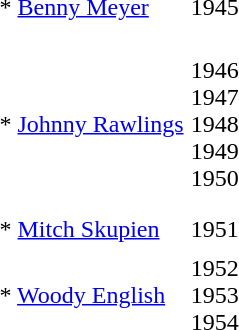<table>
<tr>
<td>* <a href='#'>Benny Meyer</a>      </td>
<td>1945</td>
</tr>
<tr>
</tr>
<tr>
</tr>
<tr>
</tr>
<tr>
</tr>
<tr>
</tr>
<tr>
</tr>
<tr>
</tr>
<tr>
</tr>
<tr>
</tr>
<tr>
</tr>
<tr>
<td>* <a href='#'>Johnny Rawlings</a></td>
<td>1946<br>1947<br>1948<br>1949<br>1950</td>
</tr>
<tr>
</tr>
<tr>
</tr>
<tr>
</tr>
<tr>
</tr>
<tr>
</tr>
<tr>
</tr>
<tr>
<td>* <a href='#'>Mitch Skupien</a></td>
<td>1951</td>
</tr>
<tr>
</tr>
<tr>
</tr>
<tr>
<td>* <a href='#'>Woody English</a></td>
<td>1952<br>1953<br>1954</td>
</tr>
<tr>
</tr>
</table>
